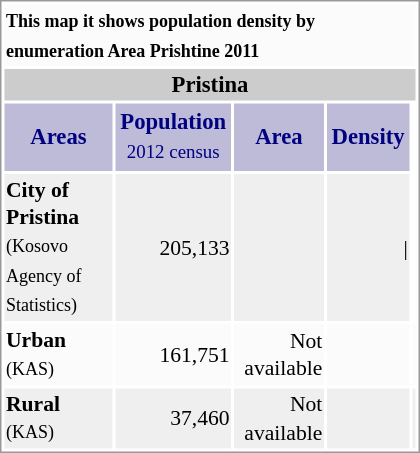<table border="0" style="border: 1px solid #999; background-color:white;width:280px;clear:right;font-size:90%;line-height:130%;margin-left:8px;" align="right">
<tr bgcolor=#fbfbfb>
<td colspan="5"><div><strong> <small>This map it shows population density by enumeration Area Prishtine 2011</small></strong></div></td>
</tr>
<tr bgcolor=#cccccc>
<td colspan="5" style="text-align:center;font-weight:bold;font-size:105%;">Pristina</td>
</tr>
<tr bgcolor=#BDBBD7 style="color:#000080;text-align:center;font-size:105%;">
<td style="padding:3px;"><strong>Areas</strong></td>
<td style="padding:3px;"><strong>Population</strong><br><small>2012 census</small></td>
<td style="padding:3px;"><strong>Area</strong><br><small></small></td>
<td style="padding:3px;"><strong>Density</strong><br></td>
</tr>
<tr bgcolor="#EFEFEF">
<td><strong>City of Pristina</strong><br><small> (Kosovo Agency of Statistics)</small></td>
<td align=right>205,133</td>
<td align=right></td>
<td align=right>|</td>
</tr>
<tr bgcolor=#fbfbfb>
<td style="white-space:nowrap;"><strong>Urban</strong> <br><small>(KAS) </small></td>
<td align=right>161,751</td>
<td align=right>Not available</td>
<td align=right></td>
<td></td>
</tr>
<tr bgcolor="#EFEFEF">
<td style="white-space:nowrap;"><strong>Rural</strong> <br><small>(KAS)</small></td>
<td align=right>37,460</td>
<td align=right>Not available</td>
<td align=right></td>
<td></td>
</tr>
</table>
